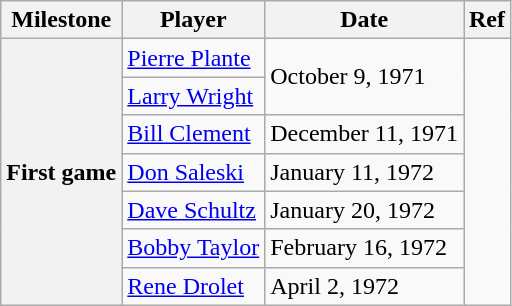<table class="wikitable">
<tr>
<th scope="col">Milestone</th>
<th scope="col">Player</th>
<th scope="col">Date</th>
<th scope="col">Ref</th>
</tr>
<tr>
<th rowspan=7>First game</th>
<td><a href='#'>Pierre Plante</a></td>
<td rowspan=2>October 9, 1971</td>
<td rowspan=7></td>
</tr>
<tr>
<td><a href='#'>Larry Wright</a></td>
</tr>
<tr>
<td><a href='#'>Bill Clement</a></td>
<td>December 11, 1971</td>
</tr>
<tr>
<td><a href='#'>Don Saleski</a></td>
<td>January 11, 1972</td>
</tr>
<tr>
<td><a href='#'>Dave Schultz</a></td>
<td>January 20, 1972</td>
</tr>
<tr>
<td><a href='#'>Bobby Taylor</a></td>
<td>February 16, 1972</td>
</tr>
<tr>
<td><a href='#'>Rene Drolet</a></td>
<td>April 2, 1972</td>
</tr>
</table>
